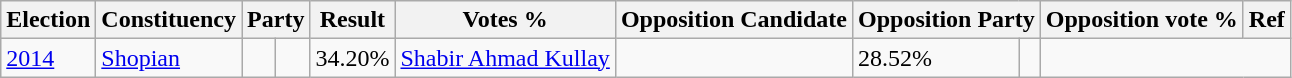<table class="wikitable sortable">
<tr>
<th>Election</th>
<th>Constituency</th>
<th colspan="2">Party</th>
<th>Result</th>
<th>Votes %</th>
<th>Opposition Candidate</th>
<th colspan="2">Opposition Party</th>
<th>Opposition vote %</th>
<th>Ref</th>
</tr>
<tr>
<td><a href='#'>2014</a></td>
<td><a href='#'>Shopian</a></td>
<td></td>
<td></td>
<td>34.20%</td>
<td><a href='#'>Shabir Ahmad Kullay</a></td>
<td></td>
<td>28.52%</td>
<td></td>
</tr>
</table>
